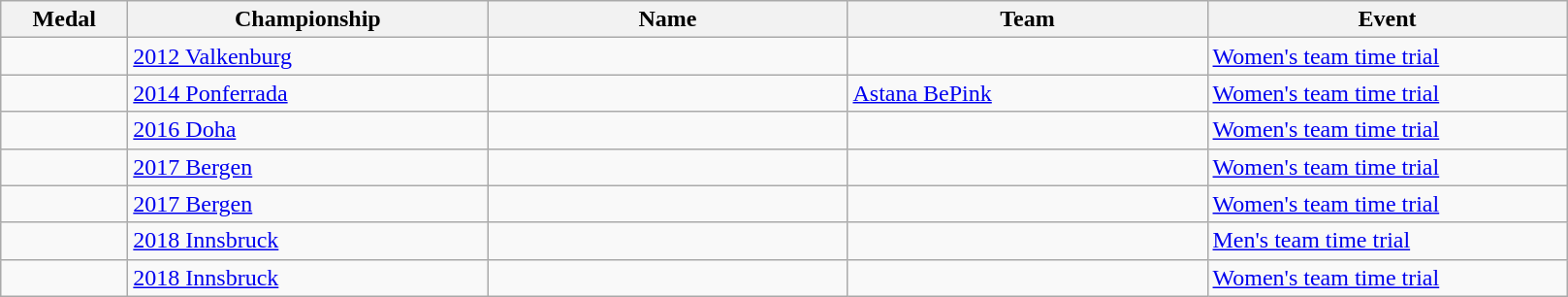<table class="wikitable sortable">
<tr>
<th style="width:5em">Medal</th>
<th style="width:15em">Championship</th>
<th style="width:15em">Name</th>
<th style="width:15em">Team</th>
<th style="width:15em">Event</th>
</tr>
<tr>
<td></td>
<td> <a href='#'>2012 Valkenburg</a></td>
<td> <br></td>
<td> </td>
<td><a href='#'>Women's team time trial</a></td>
</tr>
<tr>
<td></td>
<td> <a href='#'>2014 Ponferrada</a></td>
<td></td>
<td> <a href='#'>Astana BePink</a></td>
<td><a href='#'>Women's team time trial</a></td>
</tr>
<tr>
<td></td>
<td> <a href='#'>2016 Doha</a></td>
<td></td>
<td> </td>
<td><a href='#'>Women's team time trial</a></td>
</tr>
<tr>
<td></td>
<td> <a href='#'>2017 Bergen</a></td>
<td></td>
<td> </td>
<td><a href='#'>Women's team time trial</a></td>
</tr>
<tr>
<td></td>
<td> <a href='#'>2017 Bergen</a></td>
<td></td>
<td> </td>
<td><a href='#'>Women's team time trial</a></td>
</tr>
<tr>
<td></td>
<td> <a href='#'>2018 Innsbruck</a></td>
<td></td>
<td> </td>
<td><a href='#'>Men's team time trial</a></td>
</tr>
<tr>
<td></td>
<td> <a href='#'>2018 Innsbruck</a></td>
<td></td>
<td> </td>
<td><a href='#'>Women's team time trial</a></td>
</tr>
</table>
